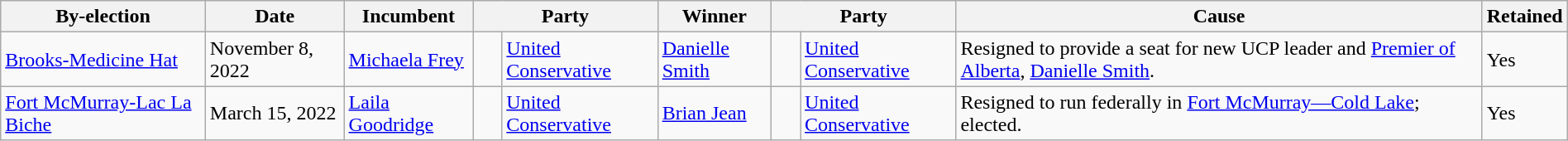<table class="wikitable" style="width:100%">
<tr>
<th>By-election</th>
<th>Date</th>
<th>Incumbent</th>
<th colspan="2">Party</th>
<th>Winner</th>
<th colspan="2">Party</th>
<th>Cause</th>
<th>Retained</th>
</tr>
<tr>
<td><a href='#'>Brooks-Medicine Hat</a></td>
<td>November 8, 2022</td>
<td><a href='#'>Michaela Frey</a></td>
<td>    </td>
<td><a href='#'>United Conservative</a></td>
<td><a href='#'>Danielle Smith</a></td>
<td>    </td>
<td><a href='#'>United Conservative</a></td>
<td>Resigned to provide a seat for new UCP leader and <a href='#'>Premier of Alberta</a>, <a href='#'>Danielle Smith</a>.</td>
<td>Yes</td>
</tr>
<tr>
<td><a href='#'>Fort McMurray-Lac La Biche</a></td>
<td>March 15, 2022</td>
<td><a href='#'>Laila Goodridge</a></td>
<td>    </td>
<td><a href='#'>United Conservative</a></td>
<td><a href='#'>Brian Jean</a></td>
<td>    </td>
<td><a href='#'>United Conservative</a></td>
<td>Resigned to run federally in <a href='#'>Fort McMurray—Cold Lake</a>; elected.</td>
<td>Yes</td>
</tr>
</table>
